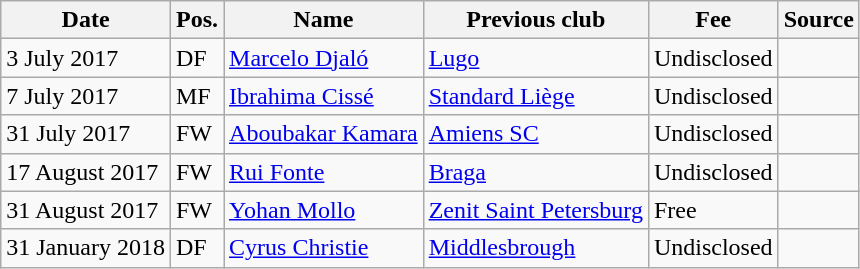<table class="wikitable" style="text-align:left">
<tr>
<th>Date</th>
<th>Pos.</th>
<th>Name</th>
<th>Previous club</th>
<th>Fee</th>
<th>Source</th>
</tr>
<tr>
<td>3 July 2017</td>
<td>DF</td>
<td> <a href='#'>Marcelo Djaló</a></td>
<td> <a href='#'>Lugo</a></td>
<td>Undisclosed</td>
<td></td>
</tr>
<tr>
<td>7 July 2017</td>
<td>MF</td>
<td> <a href='#'>Ibrahima Cissé</a></td>
<td> <a href='#'>Standard Liège</a></td>
<td>Undisclosed</td>
<td></td>
</tr>
<tr>
<td>31 July 2017</td>
<td>FW</td>
<td> <a href='#'>Aboubakar Kamara</a></td>
<td> <a href='#'>Amiens SC</a></td>
<td>Undisclosed</td>
<td></td>
</tr>
<tr>
<td>17 August 2017</td>
<td>FW</td>
<td> <a href='#'>Rui Fonte</a></td>
<td> <a href='#'>Braga</a></td>
<td>Undisclosed</td>
<td></td>
</tr>
<tr>
<td>31 August 2017</td>
<td>FW</td>
<td> <a href='#'>Yohan Mollo</a></td>
<td> <a href='#'>Zenit Saint Petersburg</a></td>
<td>Free</td>
<td></td>
</tr>
<tr>
<td>31 January 2018</td>
<td>DF</td>
<td> <a href='#'>Cyrus Christie</a></td>
<td> <a href='#'>Middlesbrough</a></td>
<td>Undisclosed</td>
<td></td>
</tr>
</table>
